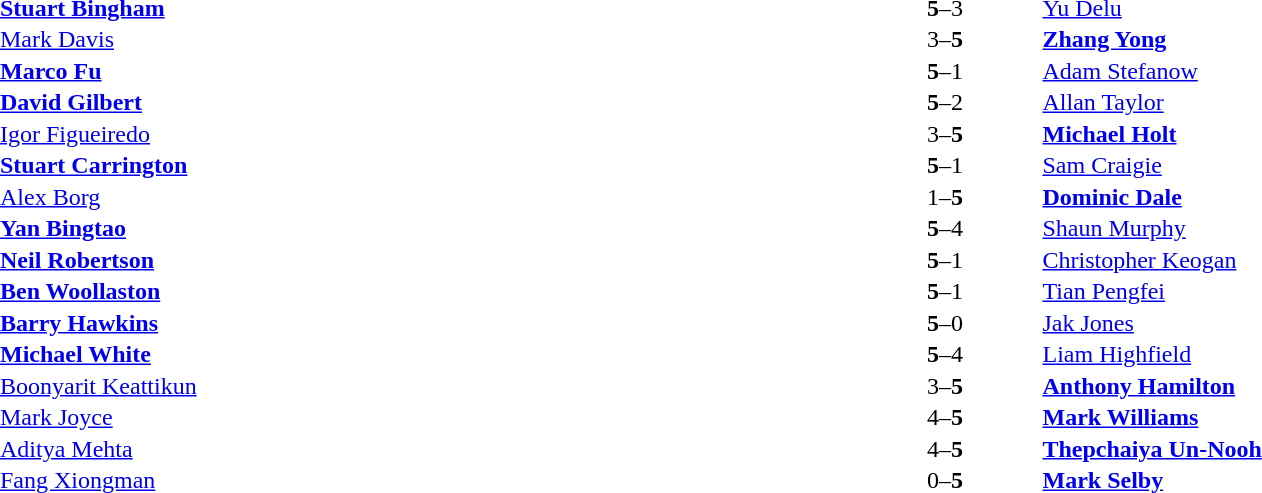<table width="100%" cellspacing="1">
<tr>
<th width=45%></th>
<th width=10%></th>
<th width=45%></th>
</tr>
<tr>
<td> <strong><a href='#'>Stuart Bingham</a></strong></td>
<td align="center"><strong>5</strong>–3</td>
<td> <a href='#'>Yu Delu</a></td>
</tr>
<tr>
<td> <a href='#'>Mark Davis</a></td>
<td align="center">3–<strong>5</strong></td>
<td> <strong><a href='#'>Zhang Yong</a></strong></td>
</tr>
<tr>
<td> <strong><a href='#'>Marco Fu</a></strong></td>
<td align="center"><strong>5</strong>–1</td>
<td> <a href='#'>Adam Stefanow</a></td>
</tr>
<tr>
<td> <strong><a href='#'>David Gilbert</a></strong></td>
<td align="center"><strong>5</strong>–2</td>
<td> <a href='#'>Allan Taylor</a></td>
</tr>
<tr>
<td> <a href='#'>Igor Figueiredo</a></td>
<td align="center">3–<strong>5</strong></td>
<td> <strong><a href='#'>Michael Holt</a></strong></td>
</tr>
<tr>
<td> <strong><a href='#'>Stuart Carrington</a></strong></td>
<td align="center"><strong>5</strong>–1</td>
<td> <a href='#'>Sam Craigie</a></td>
</tr>
<tr>
<td> <a href='#'>Alex Borg</a></td>
<td align="center">1–<strong>5</strong></td>
<td> <strong><a href='#'>Dominic Dale</a></strong></td>
</tr>
<tr>
<td> <strong><a href='#'>Yan Bingtao</a></strong></td>
<td align="center"><strong>5</strong>–4</td>
<td> <a href='#'>Shaun Murphy</a></td>
</tr>
<tr>
<td> <strong><a href='#'>Neil Robertson</a></strong></td>
<td align="center"><strong>5</strong>–1</td>
<td> <a href='#'>Christopher Keogan</a></td>
</tr>
<tr>
<td> <strong><a href='#'>Ben Woollaston</a></strong></td>
<td align="center"><strong>5</strong>–1</td>
<td> <a href='#'>Tian Pengfei</a></td>
</tr>
<tr>
<td> <strong><a href='#'>Barry Hawkins</a></strong></td>
<td align="center"><strong>5</strong>–0</td>
<td> <a href='#'>Jak Jones</a></td>
</tr>
<tr>
<td> <strong><a href='#'>Michael White</a></strong></td>
<td align="center"><strong>5</strong>–4</td>
<td> <a href='#'>Liam Highfield</a></td>
</tr>
<tr>
<td> <a href='#'>Boonyarit Keattikun</a></td>
<td align="center">3–<strong>5</strong></td>
<td> <strong><a href='#'>Anthony Hamilton</a></strong></td>
</tr>
<tr>
<td> <a href='#'>Mark Joyce</a></td>
<td align="center">4–<strong>5</strong></td>
<td> <strong><a href='#'>Mark Williams</a></strong></td>
</tr>
<tr>
<td> <a href='#'>Aditya Mehta</a></td>
<td align="center">4–<strong>5</strong></td>
<td> <strong><a href='#'>Thepchaiya Un-Nooh</a></strong></td>
</tr>
<tr>
<td> <a href='#'>Fang Xiongman</a></td>
<td align="center">0–<strong>5</strong></td>
<td> <strong><a href='#'>Mark Selby</a></strong></td>
</tr>
</table>
